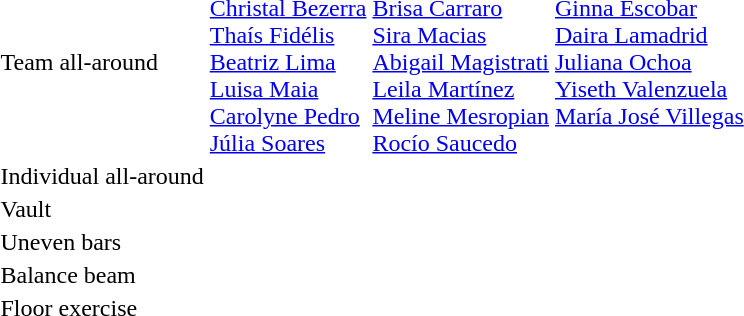<table>
<tr>
<td>Team all-around</td>
<td valign=top><br><a href='#'>Christal Bezerra</a><br><a href='#'>Thaís Fidélis</a><br><a href='#'>Beatriz Lima</a><br><a href='#'>Luisa Maia</a><br><a href='#'>Carolyne Pedro</a><br><a href='#'>Júlia Soares</a></td>
<td valign=top><br><a href='#'>Brisa Carraro</a><br><a href='#'>Sira Macias</a><br><a href='#'>Abigail Magistrati</a><br><a href='#'>Leila Martínez</a><br><a href='#'>Meline Mesropian</a><br><a href='#'>Rocío Saucedo</a></td>
<td valign=top><br><a href='#'>Ginna Escobar</a><br><a href='#'>Daira Lamadrid</a><br><a href='#'>Juliana Ochoa</a><br><a href='#'>Yiseth Valenzuela</a><br><a href='#'>María José Villegas</a></td>
</tr>
<tr>
<td>Individual all-around</td>
<td></td>
<td></td>
<td></td>
</tr>
<tr>
<td>Vault</td>
<td></td>
<td></td>
<td></td>
</tr>
<tr>
<td>Uneven bars</td>
<td></td>
<td></td>
<td></td>
</tr>
<tr>
<td>Balance beam</td>
<td></td>
<td></td>
<td></td>
</tr>
<tr>
<td>Floor exercise</td>
<td></td>
<td></td>
<td></td>
</tr>
</table>
